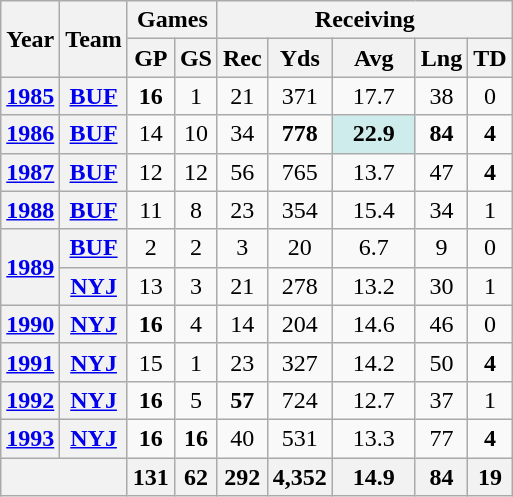<table class="wikitable" style="text-align:center">
<tr>
<th rowspan="2">Year</th>
<th rowspan="2">Team</th>
<th colspan="2">Games</th>
<th colspan="5">Receiving</th>
</tr>
<tr>
<th>GP</th>
<th>GS</th>
<th>Rec</th>
<th>Yds</th>
<th>Avg</th>
<th>Lng</th>
<th>TD</th>
</tr>
<tr>
<th><a href='#'>1985</a></th>
<th><a href='#'>BUF</a></th>
<td><strong>16</strong></td>
<td>1</td>
<td>21</td>
<td>371</td>
<td>17.7</td>
<td>38</td>
<td>0</td>
</tr>
<tr>
<th><a href='#'>1986</a></th>
<th><a href='#'>BUF</a></th>
<td>14</td>
<td>10</td>
<td>34</td>
<td><strong>778</strong></td>
<td style="background:#cfecec; width:3em;"><strong>22.9</strong></td>
<td><strong>84</strong></td>
<td><strong>4</strong></td>
</tr>
<tr>
<th><a href='#'>1987</a></th>
<th><a href='#'>BUF</a></th>
<td>12</td>
<td>12</td>
<td>56</td>
<td>765</td>
<td>13.7</td>
<td>47</td>
<td><strong>4</strong></td>
</tr>
<tr>
<th><a href='#'>1988</a></th>
<th><a href='#'>BUF</a></th>
<td>11</td>
<td>8</td>
<td>23</td>
<td>354</td>
<td>15.4</td>
<td>34</td>
<td>1</td>
</tr>
<tr>
<th rowspan="2"><a href='#'>1989</a></th>
<th><a href='#'>BUF</a></th>
<td>2</td>
<td>2</td>
<td>3</td>
<td>20</td>
<td>6.7</td>
<td>9</td>
<td>0</td>
</tr>
<tr>
<th><a href='#'>NYJ</a></th>
<td>13</td>
<td>3</td>
<td>21</td>
<td>278</td>
<td>13.2</td>
<td>30</td>
<td>1</td>
</tr>
<tr>
<th><a href='#'>1990</a></th>
<th><a href='#'>NYJ</a></th>
<td><strong>16</strong></td>
<td>4</td>
<td>14</td>
<td>204</td>
<td>14.6</td>
<td>46</td>
<td>0</td>
</tr>
<tr>
<th><a href='#'>1991</a></th>
<th><a href='#'>NYJ</a></th>
<td>15</td>
<td>1</td>
<td>23</td>
<td>327</td>
<td>14.2</td>
<td>50</td>
<td><strong>4</strong></td>
</tr>
<tr>
<th><a href='#'>1992</a></th>
<th><a href='#'>NYJ</a></th>
<td><strong>16</strong></td>
<td>5</td>
<td><strong>57</strong></td>
<td>724</td>
<td>12.7</td>
<td>37</td>
<td>1</td>
</tr>
<tr>
<th><a href='#'>1993</a></th>
<th><a href='#'>NYJ</a></th>
<td><strong>16</strong></td>
<td><strong>16</strong></td>
<td>40</td>
<td>531</td>
<td>13.3</td>
<td>77</td>
<td><strong>4</strong></td>
</tr>
<tr>
<th colspan="2"></th>
<th>131</th>
<th>62</th>
<th>292</th>
<th>4,352</th>
<th>14.9</th>
<th>84</th>
<th>19</th>
</tr>
</table>
